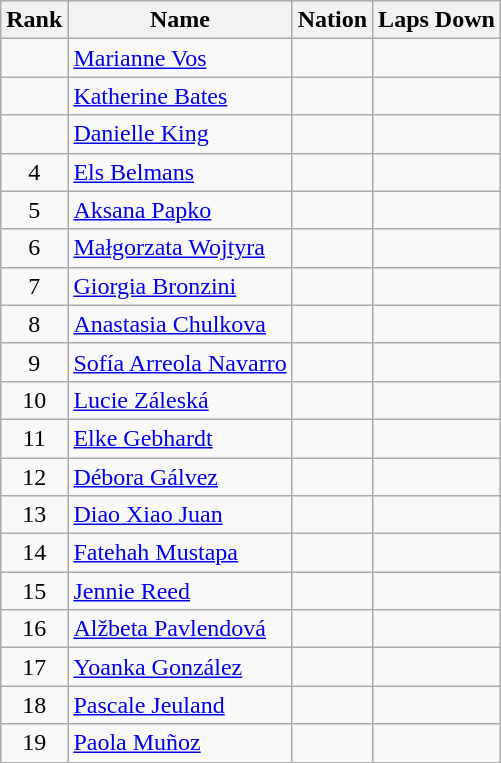<table class="wikitable sortable" style="text-align:center">
<tr>
<th>Rank</th>
<th>Name</th>
<th>Nation</th>
<th>Laps Down</th>
</tr>
<tr>
<td></td>
<td align=left><a href='#'>Marianne Vos</a></td>
<td align=left></td>
<td></td>
</tr>
<tr>
<td></td>
<td align=left><a href='#'>Katherine Bates</a></td>
<td align=left></td>
<td></td>
</tr>
<tr>
<td></td>
<td align=left><a href='#'>Danielle King</a></td>
<td align=left></td>
<td></td>
</tr>
<tr>
<td>4</td>
<td align=left><a href='#'>Els Belmans</a></td>
<td align=left></td>
<td></td>
</tr>
<tr>
<td>5</td>
<td align=left><a href='#'>Aksana Papko</a></td>
<td align=left></td>
<td></td>
</tr>
<tr>
<td>6</td>
<td align=left><a href='#'>Małgorzata Wojtyra</a></td>
<td align=left></td>
<td></td>
</tr>
<tr>
<td>7</td>
<td align=left><a href='#'>Giorgia Bronzini</a></td>
<td align=left></td>
<td></td>
</tr>
<tr>
<td>8</td>
<td align=left><a href='#'>Anastasia Chulkova</a></td>
<td align=left></td>
<td></td>
</tr>
<tr>
<td>9</td>
<td align=left><a href='#'>Sofía Arreola Navarro</a></td>
<td align=left></td>
<td></td>
</tr>
<tr>
<td>10</td>
<td align=left><a href='#'>Lucie Záleská</a></td>
<td align=left></td>
<td></td>
</tr>
<tr>
<td>11</td>
<td align=left><a href='#'>Elke Gebhardt</a></td>
<td align=left></td>
<td></td>
</tr>
<tr>
<td>12</td>
<td align=left><a href='#'>Débora Gálvez</a></td>
<td align=left></td>
<td></td>
</tr>
<tr>
<td>13</td>
<td align=left><a href='#'>Diao Xiao Juan</a></td>
<td align=left></td>
<td></td>
</tr>
<tr>
<td>14</td>
<td align=left><a href='#'>Fatehah Mustapa</a></td>
<td align=left></td>
<td></td>
</tr>
<tr>
<td>15</td>
<td align=left><a href='#'>Jennie Reed</a></td>
<td align=left></td>
<td></td>
</tr>
<tr>
<td>16</td>
<td align=left><a href='#'>Alžbeta Pavlendová</a></td>
<td align=left></td>
<td></td>
</tr>
<tr>
<td>17</td>
<td align=left><a href='#'>Yoanka González</a></td>
<td align=left></td>
<td></td>
</tr>
<tr>
<td>18</td>
<td align=left><a href='#'>Pascale Jeuland</a></td>
<td align=left></td>
<td></td>
</tr>
<tr>
<td>19</td>
<td align=left><a href='#'>Paola Muñoz</a></td>
<td align=left></td>
<td></td>
</tr>
</table>
